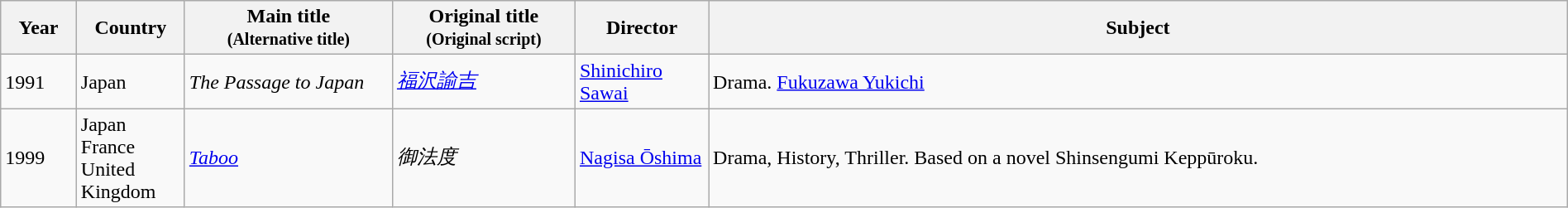<table class="wikitable sortable" style="width:100%;">
<tr>
<th>Year</th>
<th width= 80>Country</th>
<th class="unsortable" style="width:160px;">Main title<br><small>(Alternative title)</small></th>
<th class="unsortable" style="width:140px;">Original title<br><small>(Original script)</small></th>
<th width=100>Director</th>
<th class="unsortable">Subject</th>
</tr>
<tr>
<td>1991</td>
<td>Japan</td>
<td><em>The Passage to Japan</em></td>
<td><em><a href='#'>福沢諭吉</a></em></td>
<td><a href='#'>Shinichiro Sawai</a></td>
<td>Drama. <a href='#'>Fukuzawa Yukichi</a></td>
</tr>
<tr>
<td>1999</td>
<td>Japan<br>France<br>United Kingdom</td>
<td><em><a href='#'>Taboo</a></em></td>
<td><em>御法度</em></td>
<td><a href='#'>Nagisa Ōshima</a></td>
<td>Drama, History, Thriller. Based on a novel Shinsengumi Keppūroku.</td>
</tr>
</table>
